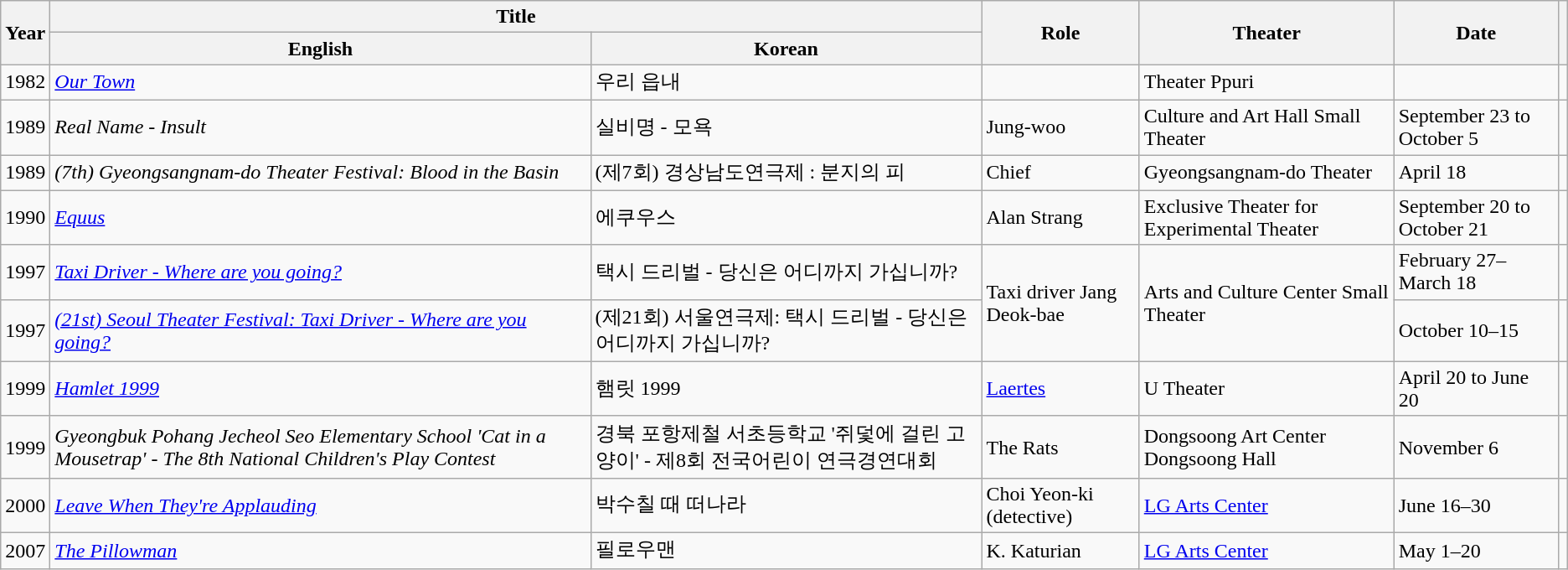<table class="wikitable sortable plainrowheaders" style="text-align:left; font-size:100%;">
<tr>
<th rowspan="2" scope="col">Year</th>
<th colspan="2" scope="col">Title</th>
<th rowspan="2" scope="col">Role</th>
<th rowspan="2" scope="col">Theater</th>
<th rowspan="2" scope="col">Date</th>
<th rowspan="2" scope="col" class="unsortable"></th>
</tr>
<tr>
<th>English</th>
<th>Korean</th>
</tr>
<tr>
<td>1982</td>
<td><em><a href='#'>Our Town</a></em></td>
<td>우리 읍내</td>
<td></td>
<td>Theater Ppuri</td>
<td></td>
<td style="text-align:center;"></td>
</tr>
<tr>
<td>1989</td>
<td><em>Real Name - Insult</em></td>
<td>실비명 - 모욕</td>
<td>Jung-woo</td>
<td>Culture and Art Hall Small Theater</td>
<td>September 23 to October 5</td>
<td style="text-align:center;"></td>
</tr>
<tr>
<td>1989</td>
<td><em>(7th) Gyeongsangnam-do Theater Festival: Blood in the Basin</em></td>
<td>(제7회) 경상남도연극제 : 분지의 피</td>
<td>Chief</td>
<td>Gyeongsangnam-do Theater</td>
<td>April 18</td>
<td style="text-align:center;"></td>
</tr>
<tr>
<td>1990</td>
<td><em><a href='#'>Equus</a></em></td>
<td>에쿠우스</td>
<td>Alan Strang</td>
<td>Exclusive Theater for Experimental Theater</td>
<td>September 20 to October 21</td>
<td style="text-align:center;"></td>
</tr>
<tr>
<td>1997</td>
<td><em><a href='#'>Taxi Driver - Where are you going?</a></em></td>
<td>택시 드리벌 - 당신은 어디까지 가십니까?</td>
<td rowspan="2">Taxi driver Jang Deok-bae</td>
<td rowspan="2">Arts and Culture Center Small Theater</td>
<td>February 27–March 18</td>
<td style="text-align:center;"></td>
</tr>
<tr>
<td>1997</td>
<td><em><a href='#'>(21st) Seoul Theater Festival: Taxi Driver - Where are you going?</a></em></td>
<td>(제21회) 서울연극제: 택시 드리벌 - 당신은 어디까지 가십니까?</td>
<td>October 10–15</td>
<td style="text-align:center;"></td>
</tr>
<tr>
<td>1999</td>
<td><em><a href='#'>Hamlet 1999</a></em></td>
<td>햄릿 1999</td>
<td><a href='#'>Laertes</a></td>
<td>U Theater</td>
<td>April 20 to June 20</td>
<td style="text-align:center;"></td>
</tr>
<tr>
<td>1999</td>
<td><em>Gyeongbuk Pohang Jecheol Seo Elementary School 'Cat in a Mousetrap' - The 8th National Children's Play Contest</em></td>
<td>경북 포항제철 서초등학교 '쥐덫에 걸린 고양이' - 제8회 전국어린이 연극경연대회</td>
<td>The Rats</td>
<td>Dongsoong Art Center Dongsoong Hall</td>
<td>November 6</td>
<td style="text-align:center;"></td>
</tr>
<tr>
<td>2000</td>
<td><em><a href='#'>Leave When They're Applauding</a></em></td>
<td>박수칠 때 떠나라</td>
<td>Choi Yeon-ki (detective)</td>
<td><a href='#'>LG Arts Center</a></td>
<td>June 16–30</td>
<td style="text-align:center;"></td>
</tr>
<tr>
<td>2007</td>
<td><em><a href='#'>The Pillowman</a></em></td>
<td>필로우맨</td>
<td>K. Katurian</td>
<td><a href='#'>LG Arts Center</a></td>
<td>May 1–20</td>
<td style="text-align:center;"></td>
</tr>
</table>
